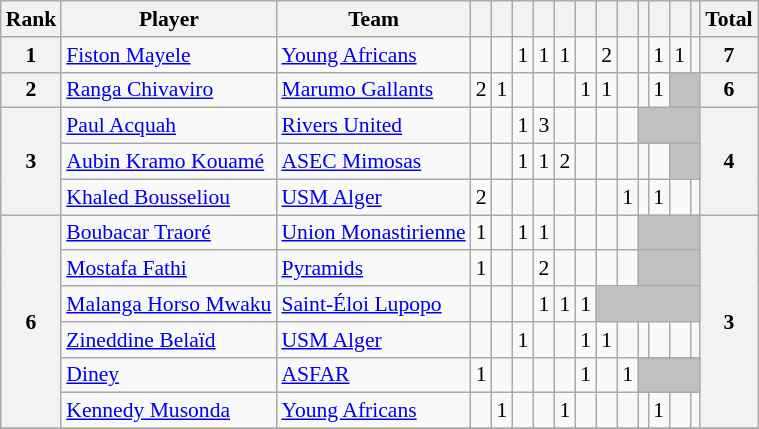<table class="wikitable" style="text-align:center; font-size:90%">
<tr>
<th>Rank</th>
<th>Player</th>
<th>Team</th>
<th></th>
<th></th>
<th></th>
<th></th>
<th></th>
<th></th>
<th></th>
<th></th>
<th></th>
<th></th>
<th></th>
<th></th>
<th>Total</th>
</tr>
<tr>
<th>1</th>
<td align=left> <a href='#'>Fiston Mayele</a></td>
<td align=left> <a href='#'>Young Africans</a></td>
<td></td>
<td></td>
<td>1</td>
<td>1</td>
<td>1</td>
<td></td>
<td>2</td>
<td></td>
<td></td>
<td>1</td>
<td>1</td>
<td></td>
<th>7</th>
</tr>
<tr>
<th>2</th>
<td align=left> <a href='#'>Ranga Chivaviro</a></td>
<td align=left> <a href='#'>Marumo Gallants</a></td>
<td>2</td>
<td>1</td>
<td></td>
<td></td>
<td></td>
<td>1</td>
<td>1</td>
<td></td>
<td></td>
<td>1</td>
<td bgcolor=silver colspan=2></td>
<th>6</th>
</tr>
<tr>
<th rowspan=3>3</th>
<td align=left> <a href='#'>Paul Acquah</a></td>
<td align=left> <a href='#'>Rivers United</a></td>
<td></td>
<td></td>
<td>1</td>
<td>3</td>
<td></td>
<td></td>
<td></td>
<td></td>
<td bgcolor=silver colspan=4></td>
<th rowspan=3>4</th>
</tr>
<tr>
<td align=left> <a href='#'>Aubin Kramo Kouamé</a></td>
<td align=left> <a href='#'>ASEC Mimosas</a></td>
<td></td>
<td></td>
<td>1</td>
<td>1</td>
<td>2</td>
<td></td>
<td></td>
<td></td>
<td></td>
<td></td>
<td bgcolor=silver colspan=2></td>
</tr>
<tr>
<td align=left> <a href='#'>Khaled Bousseliou</a></td>
<td align=left> <a href='#'>USM Alger</a></td>
<td>2</td>
<td></td>
<td></td>
<td></td>
<td></td>
<td></td>
<td></td>
<td>1</td>
<td></td>
<td>1</td>
<td></td>
<td></td>
</tr>
<tr>
<th rowspan=6>6</th>
<td align=left> <a href='#'>Boubacar Traoré</a></td>
<td align=left> <a href='#'>Union Monastirienne</a></td>
<td>1</td>
<td></td>
<td>1</td>
<td>1</td>
<td></td>
<td></td>
<td></td>
<td></td>
<td bgcolor=silver colspan=4></td>
<th rowspan=6>3</th>
</tr>
<tr>
<td align=left> <a href='#'>Mostafa Fathi</a></td>
<td align=left> <a href='#'>Pyramids</a></td>
<td>1</td>
<td></td>
<td></td>
<td>2</td>
<td></td>
<td></td>
<td></td>
<td></td>
<td bgcolor=silver colspan=4></td>
</tr>
<tr>
<td align=left> <a href='#'>Malanga Horso Mwaku</a></td>
<td align=left> <a href='#'>Saint-Éloi Lupopo</a></td>
<td></td>
<td></td>
<td></td>
<td>1</td>
<td>1</td>
<td>1</td>
<td bgcolor=silver colspan=6></td>
</tr>
<tr>
<td align=left> <a href='#'>Zineddine Belaïd</a></td>
<td align=left> <a href='#'>USM Alger</a></td>
<td></td>
<td></td>
<td>1</td>
<td></td>
<td></td>
<td>1</td>
<td>1</td>
<td></td>
<td></td>
<td></td>
<td></td>
<td></td>
</tr>
<tr>
<td align=left> <a href='#'>Diney</a></td>
<td align=left> <a href='#'>ASFAR</a></td>
<td>1</td>
<td></td>
<td></td>
<td></td>
<td></td>
<td>1</td>
<td></td>
<td>1</td>
<td bgcolor=silver colspan=4></td>
</tr>
<tr>
<td align=left> <a href='#'>Kennedy Musonda</a></td>
<td align=left> <a href='#'>Young Africans</a></td>
<td></td>
<td>1</td>
<td></td>
<td></td>
<td>1</td>
<td></td>
<td></td>
<td></td>
<td></td>
<td>1</td>
<td></td>
<td></td>
</tr>
<tr>
</tr>
</table>
